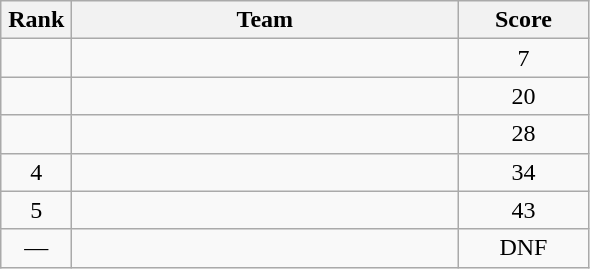<table class=wikitable style="text-align:center">
<tr>
<th width=40>Rank</th>
<th width=250>Team</th>
<th width=80>Score</th>
</tr>
<tr>
<td></td>
<td align=left></td>
<td>7</td>
</tr>
<tr>
<td></td>
<td align=left></td>
<td>20</td>
</tr>
<tr>
<td></td>
<td align=left></td>
<td>28</td>
</tr>
<tr>
<td>4</td>
<td align=left></td>
<td>34</td>
</tr>
<tr>
<td>5</td>
<td align=left></td>
<td>43</td>
</tr>
<tr>
<td>—</td>
<td align=left></td>
<td>DNF</td>
</tr>
</table>
